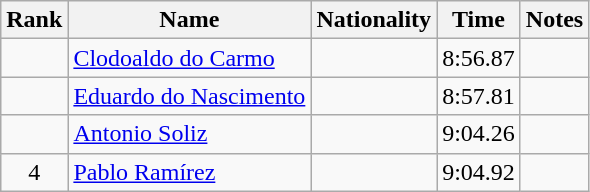<table class="wikitable sortable" style="text-align:center">
<tr>
<th>Rank</th>
<th>Name</th>
<th>Nationality</th>
<th>Time</th>
<th>Notes</th>
</tr>
<tr>
<td></td>
<td align=left><a href='#'>Clodoaldo do Carmo</a></td>
<td align=left></td>
<td>8:56.87</td>
<td></td>
</tr>
<tr>
<td></td>
<td align=left><a href='#'>Eduardo do Nascimento</a></td>
<td align=left></td>
<td>8:57.81</td>
<td></td>
</tr>
<tr>
<td></td>
<td align=left><a href='#'>Antonio Soliz</a></td>
<td align=left></td>
<td>9:04.26</td>
<td></td>
</tr>
<tr>
<td>4</td>
<td align=left><a href='#'>Pablo Ramírez</a></td>
<td align=left></td>
<td>9:04.92</td>
<td></td>
</tr>
</table>
